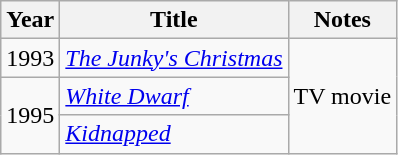<table class="wikitable" style="float:left; margin-right:2em">
<tr>
<th>Year</th>
<th>Title</th>
<th>Notes</th>
</tr>
<tr>
<td>1993</td>
<td><em><a href='#'>The Junky's Christmas</a></em></td>
<td rowspan="3">TV movie</td>
</tr>
<tr>
<td rowspan="2">1995</td>
<td><em><a href='#'>White Dwarf</a></em></td>
</tr>
<tr>
<td><em><a href='#'>Kidnapped</a></em></td>
</tr>
</table>
